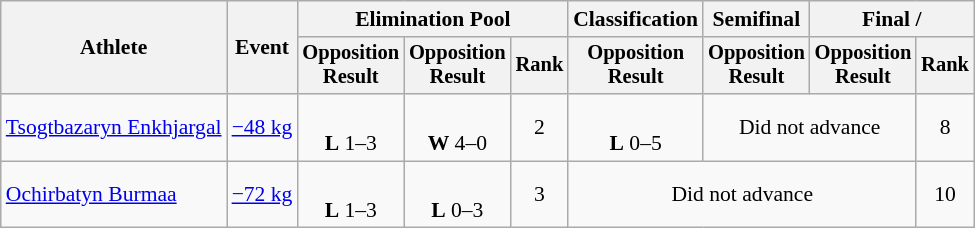<table class="wikitable" style="font-size:90%">
<tr>
<th rowspan="2">Athlete</th>
<th rowspan="2">Event</th>
<th colspan=3>Elimination Pool</th>
<th>Classification</th>
<th>Semifinal</th>
<th colspan=2>Final / </th>
</tr>
<tr style="font-size: 95%">
<th>Opposition<br>Result</th>
<th>Opposition<br>Result</th>
<th>Rank</th>
<th>Opposition<br>Result</th>
<th>Opposition<br>Result</th>
<th>Opposition<br>Result</th>
<th>Rank</th>
</tr>
<tr align=center>
<td align=left><a href='#'>Tsogtbazaryn Enkhjargal</a></td>
<td align=left><a href='#'>−48 kg</a></td>
<td><br><strong>L</strong> 1–3 <sup></sup></td>
<td><br><strong>W</strong> 4–0 <sup></sup></td>
<td>2</td>
<td><br><strong>L</strong> 0–5 <sup></sup></td>
<td colspan=2>Did not advance</td>
<td>8</td>
</tr>
<tr align=center>
<td align=left><a href='#'>Ochirbatyn Burmaa</a></td>
<td align=left><a href='#'>−72 kg</a></td>
<td><br><strong>L</strong> 1–3 <sup></sup></td>
<td><br><strong>L</strong> 0–3 <sup></sup></td>
<td>3</td>
<td colspan=3>Did not advance</td>
<td>10</td>
</tr>
</table>
